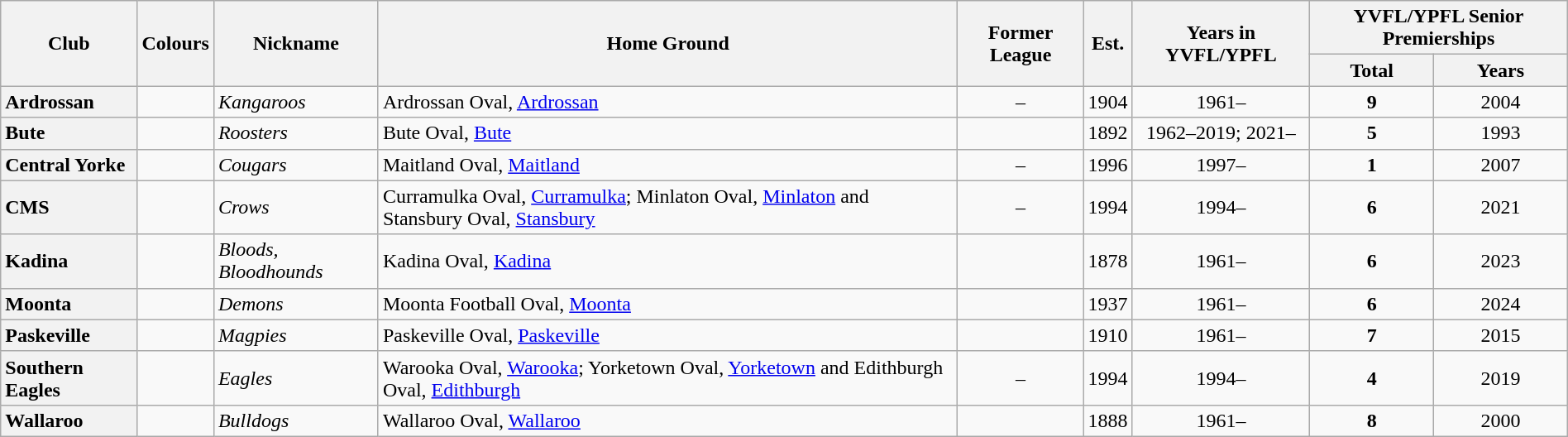<table class="wikitable sortable mw-collapsible mw-collapsed" style="width:100%">
<tr>
<th rowspan="2">Club</th>
<th rowspan="2">Colours</th>
<th rowspan="2">Nickname</th>
<th rowspan="2">Home Ground</th>
<th rowspan="2">Former League</th>
<th rowspan="2">Est.</th>
<th rowspan="2">Years in YVFL/YPFL</th>
<th colspan="2">YVFL/YPFL Senior Premierships</th>
</tr>
<tr>
<th>Total</th>
<th>Years</th>
</tr>
<tr>
<th style=text-align:left>Ardrossan</th>
<td></td>
<td><em>Kangaroos</em></td>
<td>Ardrossan Oval, <a href='#'>Ardrossan</a></td>
<td align="center">–</td>
<td align="center">1904</td>
<td align="center">1961–</td>
<td align="center"><strong>9</strong></td>
<td align="center">2004</td>
</tr>
<tr>
<th style=text-align:left>Bute</th>
<td></td>
<td><em>Roosters</em></td>
<td>Bute Oval, <a href='#'>Bute</a></td>
<td align="center"></td>
<td align="center">1892</td>
<td align="center">1962–2019; 2021–</td>
<td align="center"><strong>5</strong></td>
<td align="center">1993</td>
</tr>
<tr>
<th style=text-align:left>Central Yorke</th>
<td></td>
<td><em>Cougars</em></td>
<td>Maitland Oval, <a href='#'>Maitland</a></td>
<td align="center">–</td>
<td align="center">1996</td>
<td align="center">1997– </td>
<td align="center"><strong>1</strong></td>
<td align="center">2007</td>
</tr>
<tr>
<th style=text-align:left>CMS</th>
<td></td>
<td><em>Crows</em></td>
<td>Curramulka Oval, <a href='#'>Curramulka</a>; Minlaton Oval, <a href='#'>Minlaton</a> and Stansbury Oval, <a href='#'>Stansbury</a></td>
<td align="center">–</td>
<td align="center">1994</td>
<td align="center">1994– </td>
<td align="center"><strong>6</strong></td>
<td align="center">2021</td>
</tr>
<tr>
<th style=text-align:left>Kadina</th>
<td></td>
<td><em>Bloods, Bloodhounds</em></td>
<td>Kadina Oval, <a href='#'>Kadina</a></td>
<td align="center"></td>
<td align="center">1878</td>
<td align="center">1961–</td>
<td align="center"><strong>6</strong></td>
<td align="center">2023</td>
</tr>
<tr>
<th style=text-align:left>Moonta</th>
<td></td>
<td><em>Demons</em></td>
<td>Moonta Football Oval, <a href='#'>Moonta</a></td>
<td align="center"></td>
<td align="center">1937</td>
<td align="center">1961–</td>
<td align="center"><strong>6</strong></td>
<td align="center">2024</td>
</tr>
<tr>
<th style=text-align:left>Paskeville</th>
<td></td>
<td><em>Magpies</em></td>
<td>Paskeville Oval, <a href='#'>Paskeville</a></td>
<td align="center"></td>
<td align="center">1910</td>
<td align="center">1961–</td>
<td align="center"><strong>7</strong></td>
<td align="center">2015</td>
</tr>
<tr>
<th style=text-align:left>Southern Eagles</th>
<td></td>
<td><em>Eagles</em></td>
<td>Warooka Oval, <a href='#'>Warooka</a>; Yorketown Oval, <a href='#'>Yorketown</a> and Edithburgh Oval, <a href='#'>Edithburgh</a></td>
<td align="center">–</td>
<td align="center">1994</td>
<td align="center">1994– </td>
<td align="center"><strong>4</strong></td>
<td align="center">2019</td>
</tr>
<tr>
<th style=text-align:left>Wallaroo</th>
<td></td>
<td><em>Bulldogs</em></td>
<td>Wallaroo Oval, <a href='#'>Wallaroo</a></td>
<td align="center"></td>
<td align="center">1888</td>
<td align="center">1961–</td>
<td align="center"><strong>8</strong></td>
<td align="center">2000</td>
</tr>
</table>
